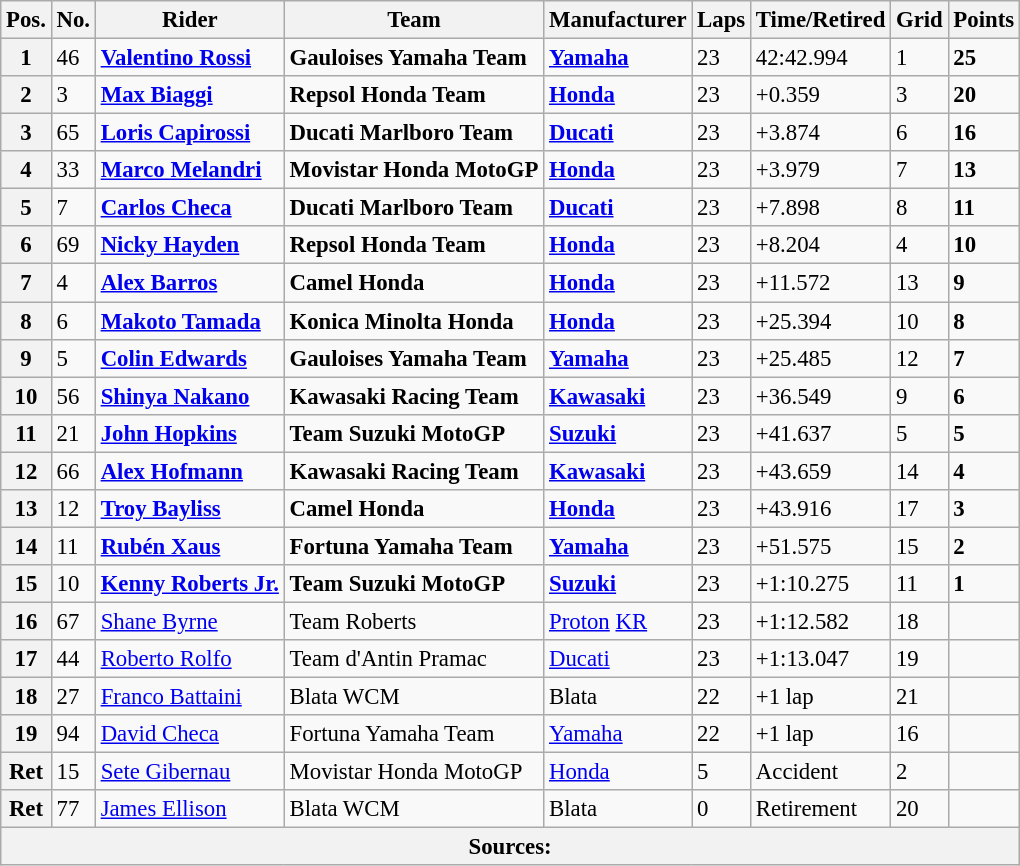<table class="wikitable" style="font-size: 95%;">
<tr>
<th>Pos.</th>
<th>No.</th>
<th>Rider</th>
<th>Team</th>
<th>Manufacturer</th>
<th>Laps</th>
<th>Time/Retired</th>
<th>Grid</th>
<th>Points</th>
</tr>
<tr>
<th>1</th>
<td>46</td>
<td> <strong><a href='#'>Valentino Rossi</a></strong></td>
<td><strong>Gauloises Yamaha Team</strong></td>
<td><strong><a href='#'>Yamaha</a></strong></td>
<td>23</td>
<td>42:42.994</td>
<td>1</td>
<td><strong>25</strong></td>
</tr>
<tr>
<th>2</th>
<td>3</td>
<td> <strong><a href='#'>Max Biaggi</a></strong></td>
<td><strong>Repsol Honda Team</strong></td>
<td><strong><a href='#'>Honda</a></strong></td>
<td>23</td>
<td>+0.359</td>
<td>3</td>
<td><strong>20</strong></td>
</tr>
<tr>
<th>3</th>
<td>65</td>
<td> <strong><a href='#'>Loris Capirossi</a></strong></td>
<td><strong>Ducati Marlboro Team</strong></td>
<td><strong><a href='#'>Ducati</a></strong></td>
<td>23</td>
<td>+3.874</td>
<td>6</td>
<td><strong>16</strong></td>
</tr>
<tr>
<th>4</th>
<td>33</td>
<td> <strong><a href='#'>Marco Melandri</a></strong></td>
<td><strong>Movistar Honda MotoGP</strong></td>
<td><strong><a href='#'>Honda</a></strong></td>
<td>23</td>
<td>+3.979</td>
<td>7</td>
<td><strong>13</strong></td>
</tr>
<tr>
<th>5</th>
<td>7</td>
<td> <strong><a href='#'>Carlos Checa</a></strong></td>
<td><strong>Ducati Marlboro Team</strong></td>
<td><strong><a href='#'>Ducati</a></strong></td>
<td>23</td>
<td>+7.898</td>
<td>8</td>
<td><strong>11</strong></td>
</tr>
<tr>
<th>6</th>
<td>69</td>
<td> <strong><a href='#'>Nicky Hayden</a></strong></td>
<td><strong>Repsol Honda Team</strong></td>
<td><strong><a href='#'>Honda</a></strong></td>
<td>23</td>
<td>+8.204</td>
<td>4</td>
<td><strong>10</strong></td>
</tr>
<tr>
<th>7</th>
<td>4</td>
<td> <strong><a href='#'>Alex Barros</a></strong></td>
<td><strong>Camel Honda</strong></td>
<td><strong><a href='#'>Honda</a></strong></td>
<td>23</td>
<td>+11.572</td>
<td>13</td>
<td><strong>9</strong></td>
</tr>
<tr>
<th>8</th>
<td>6</td>
<td> <strong><a href='#'>Makoto Tamada</a></strong></td>
<td><strong>Konica Minolta Honda</strong></td>
<td><strong><a href='#'>Honda</a></strong></td>
<td>23</td>
<td>+25.394</td>
<td>10</td>
<td><strong>8</strong></td>
</tr>
<tr>
<th>9</th>
<td>5</td>
<td> <strong><a href='#'>Colin Edwards</a></strong></td>
<td><strong>Gauloises Yamaha Team</strong></td>
<td><strong><a href='#'>Yamaha</a></strong></td>
<td>23</td>
<td>+25.485</td>
<td>12</td>
<td><strong>7</strong></td>
</tr>
<tr>
<th>10</th>
<td>56</td>
<td> <strong><a href='#'>Shinya Nakano</a></strong></td>
<td><strong>Kawasaki Racing Team</strong></td>
<td><strong><a href='#'>Kawasaki</a></strong></td>
<td>23</td>
<td>+36.549</td>
<td>9</td>
<td><strong>6</strong></td>
</tr>
<tr>
<th>11</th>
<td>21</td>
<td> <strong><a href='#'>John Hopkins</a></strong></td>
<td><strong>Team Suzuki MotoGP</strong></td>
<td><strong><a href='#'>Suzuki</a></strong></td>
<td>23</td>
<td>+41.637</td>
<td>5</td>
<td><strong>5</strong></td>
</tr>
<tr>
<th>12</th>
<td>66</td>
<td> <strong><a href='#'>Alex Hofmann</a></strong></td>
<td><strong>Kawasaki Racing Team</strong></td>
<td><strong><a href='#'>Kawasaki</a></strong></td>
<td>23</td>
<td>+43.659</td>
<td>14</td>
<td><strong>4</strong></td>
</tr>
<tr>
<th>13</th>
<td>12</td>
<td> <strong><a href='#'>Troy Bayliss</a></strong></td>
<td><strong>Camel Honda</strong></td>
<td><strong><a href='#'>Honda</a></strong></td>
<td>23</td>
<td>+43.916</td>
<td>17</td>
<td><strong>3</strong></td>
</tr>
<tr>
<th>14</th>
<td>11</td>
<td> <strong><a href='#'>Rubén Xaus</a></strong></td>
<td><strong>Fortuna Yamaha Team</strong></td>
<td><strong><a href='#'>Yamaha</a></strong></td>
<td>23</td>
<td>+51.575</td>
<td>15</td>
<td><strong>2</strong></td>
</tr>
<tr>
<th>15</th>
<td>10</td>
<td> <strong><a href='#'>Kenny Roberts Jr.</a></strong></td>
<td><strong>Team Suzuki MotoGP</strong></td>
<td><strong><a href='#'>Suzuki</a></strong></td>
<td>23</td>
<td>+1:10.275</td>
<td>11</td>
<td><strong>1</strong></td>
</tr>
<tr>
<th>16</th>
<td>67</td>
<td> <a href='#'>Shane Byrne</a></td>
<td>Team Roberts</td>
<td><a href='#'>Proton</a> <a href='#'>KR</a></td>
<td>23</td>
<td>+1:12.582</td>
<td>18</td>
<td></td>
</tr>
<tr>
<th>17</th>
<td>44</td>
<td> <a href='#'>Roberto Rolfo</a></td>
<td>Team d'Antin Pramac</td>
<td><a href='#'>Ducati</a></td>
<td>23</td>
<td>+1:13.047</td>
<td>19</td>
<td></td>
</tr>
<tr>
<th>18</th>
<td>27</td>
<td> <a href='#'>Franco Battaini</a></td>
<td>Blata WCM</td>
<td>Blata</td>
<td>22</td>
<td>+1 lap</td>
<td>21</td>
<td></td>
</tr>
<tr>
<th>19</th>
<td>94</td>
<td> <a href='#'>David Checa</a></td>
<td>Fortuna Yamaha Team</td>
<td><a href='#'>Yamaha</a></td>
<td>22</td>
<td>+1 lap</td>
<td>16</td>
<td></td>
</tr>
<tr>
<th>Ret</th>
<td>15</td>
<td> <a href='#'>Sete Gibernau</a></td>
<td>Movistar Honda MotoGP</td>
<td><a href='#'>Honda</a></td>
<td>5</td>
<td>Accident</td>
<td>2</td>
<td></td>
</tr>
<tr>
<th>Ret</th>
<td>77</td>
<td> <a href='#'>James Ellison</a></td>
<td>Blata WCM</td>
<td>Blata</td>
<td>0</td>
<td>Retirement</td>
<td>20</td>
<td></td>
</tr>
<tr>
<th colspan=9>Sources: </th>
</tr>
</table>
